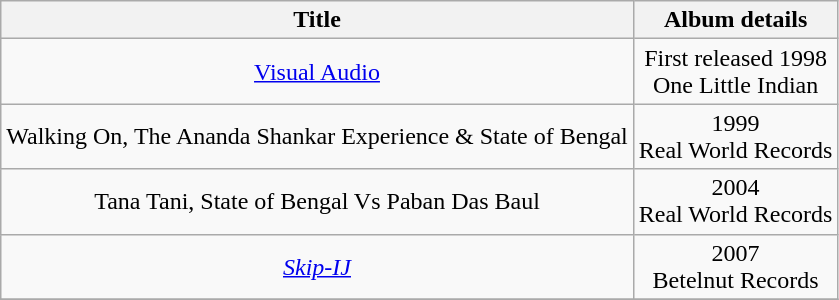<table class="wikitable plainrowheaders" style="text-align:center;">
<tr>
<th scope="col">Title</th>
<th scope="col">Album details</th>
</tr>
<tr>
<td scope="row"><a href='#'>Visual Audio</a></td>
<td>First released 1998<br>One Little Indian</td>
</tr>
<tr>
<td>Walking On, The Ananda Shankar Experience & State of Bengal</td>
<td>1999<br>Real World Records</td>
</tr>
<tr>
<td>Tana Tani, State of Bengal Vs Paban Das Baul</td>
<td>2004<br>Real World Records</td>
</tr>
<tr>
<td scope="row"><em><a href='#'>Skip-IJ</a></em></td>
<td>2007<br>Betelnut Records</td>
</tr>
<tr>
</tr>
</table>
